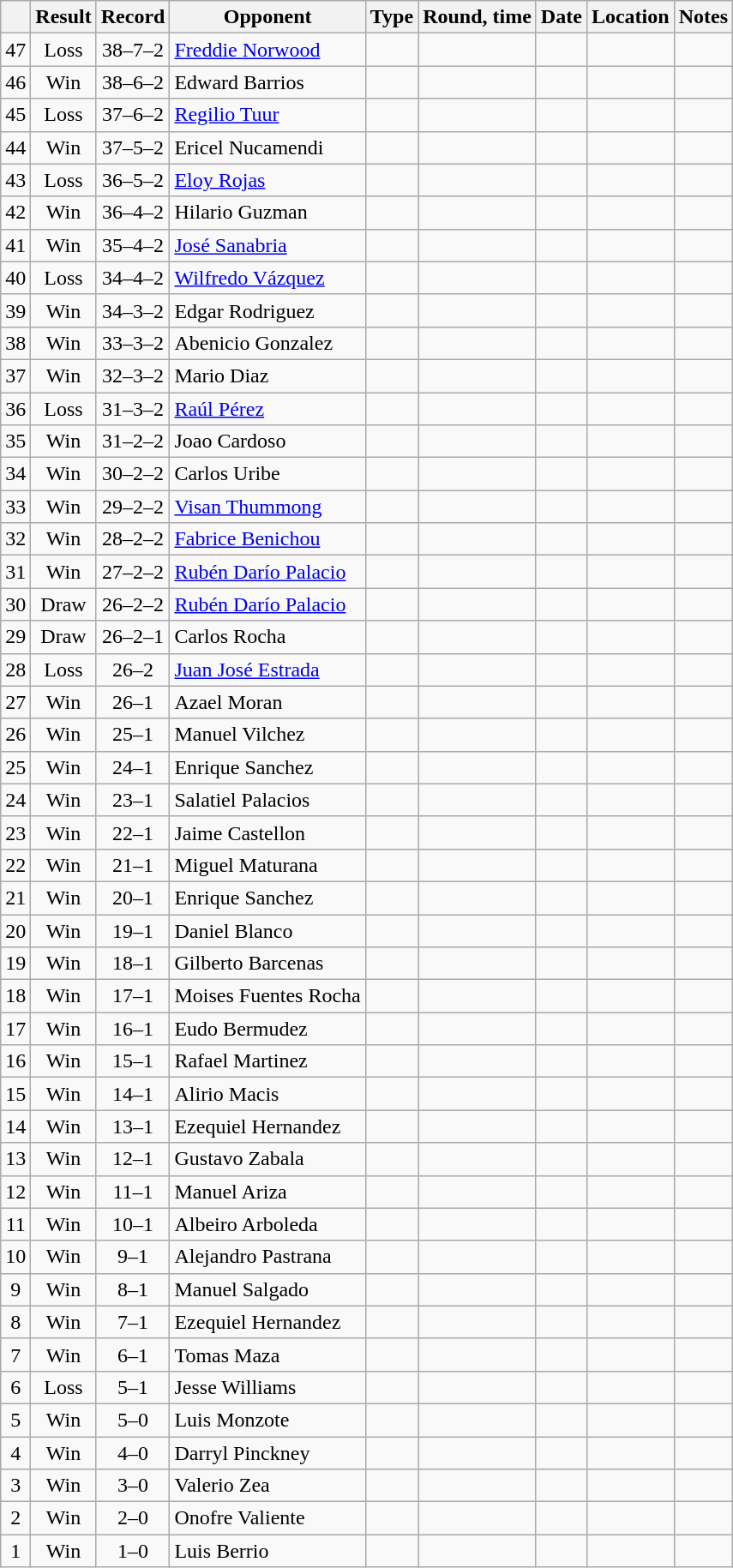<table class="wikitable" style="text-align:center">
<tr>
<th></th>
<th>Result</th>
<th>Record</th>
<th>Opponent</th>
<th>Type</th>
<th>Round, time</th>
<th>Date</th>
<th>Location</th>
<th>Notes</th>
</tr>
<tr>
<td>47</td>
<td>Loss</td>
<td>38–7–2</td>
<td align=left><a href='#'>Freddie Norwood</a></td>
<td></td>
<td></td>
<td></td>
<td align=left></td>
<td align=left></td>
</tr>
<tr>
<td>46</td>
<td>Win</td>
<td>38–6–2</td>
<td align=left>Edward Barrios</td>
<td></td>
<td></td>
<td></td>
<td align=left></td>
<td align=left></td>
</tr>
<tr>
<td>45</td>
<td>Loss</td>
<td>37–6–2</td>
<td align=left><a href='#'>Regilio Tuur</a></td>
<td></td>
<td></td>
<td></td>
<td align=left></td>
<td align=left></td>
</tr>
<tr>
<td>44</td>
<td>Win</td>
<td>37–5–2</td>
<td align=left>Ericel Nucamendi</td>
<td></td>
<td></td>
<td></td>
<td align=left></td>
<td align=left></td>
</tr>
<tr>
<td>43</td>
<td>Loss</td>
<td>36–5–2</td>
<td align=left><a href='#'>Eloy Rojas</a></td>
<td></td>
<td></td>
<td></td>
<td align=left></td>
<td align=left></td>
</tr>
<tr>
<td>42</td>
<td>Win</td>
<td>36–4–2</td>
<td align=left>Hilario Guzman</td>
<td></td>
<td></td>
<td></td>
<td align=left></td>
<td align=left></td>
</tr>
<tr>
<td>41</td>
<td>Win</td>
<td>35–4–2</td>
<td align=left><a href='#'>José Sanabria</a></td>
<td></td>
<td></td>
<td></td>
<td align=left></td>
<td align=left></td>
</tr>
<tr>
<td>40</td>
<td>Loss</td>
<td>34–4–2</td>
<td align=left><a href='#'>Wilfredo Vázquez</a></td>
<td></td>
<td></td>
<td></td>
<td align=left></td>
<td align=left></td>
</tr>
<tr>
<td>39</td>
<td>Win</td>
<td>34–3–2</td>
<td align=left>Edgar Rodriguez</td>
<td></td>
<td></td>
<td></td>
<td align=left></td>
<td align=left></td>
</tr>
<tr>
<td>38</td>
<td>Win</td>
<td>33–3–2</td>
<td align=left>Abenicio Gonzalez</td>
<td></td>
<td></td>
<td></td>
<td align=left></td>
<td align=left></td>
</tr>
<tr>
<td>37</td>
<td>Win</td>
<td>32–3–2</td>
<td align=left>Mario Diaz</td>
<td></td>
<td></td>
<td></td>
<td align=left></td>
<td align=left></td>
</tr>
<tr>
<td>36</td>
<td>Loss</td>
<td>31–3–2</td>
<td align=left><a href='#'>Raúl Pérez</a></td>
<td></td>
<td></td>
<td></td>
<td align=left></td>
<td align=left></td>
</tr>
<tr>
<td>35</td>
<td>Win</td>
<td>31–2–2</td>
<td align=left>Joao Cardoso</td>
<td></td>
<td></td>
<td></td>
<td align=left></td>
<td align=left></td>
</tr>
<tr>
<td>34</td>
<td>Win</td>
<td>30–2–2</td>
<td align=left>Carlos Uribe</td>
<td></td>
<td></td>
<td></td>
<td align=left></td>
<td align=left></td>
</tr>
<tr>
<td>33</td>
<td>Win</td>
<td>29–2–2</td>
<td align=left><a href='#'>Visan Thummong</a></td>
<td></td>
<td></td>
<td></td>
<td align=left></td>
<td align=left></td>
</tr>
<tr>
<td>32</td>
<td>Win</td>
<td>28–2–2</td>
<td align=left><a href='#'>Fabrice Benichou</a></td>
<td></td>
<td></td>
<td></td>
<td align=left></td>
<td align=left></td>
</tr>
<tr>
<td>31</td>
<td>Win</td>
<td>27–2–2</td>
<td align=left><a href='#'>Rubén Darío Palacio</a></td>
<td></td>
<td></td>
<td></td>
<td align=left></td>
<td align=left></td>
</tr>
<tr>
<td>30</td>
<td>Draw</td>
<td>26–2–2</td>
<td align=left><a href='#'>Rubén Darío Palacio</a></td>
<td></td>
<td></td>
<td></td>
<td align=left></td>
<td align=left></td>
</tr>
<tr>
<td>29</td>
<td>Draw</td>
<td>26–2–1</td>
<td align=left>Carlos Rocha</td>
<td></td>
<td></td>
<td></td>
<td align=left></td>
<td align=left></td>
</tr>
<tr>
<td>28</td>
<td>Loss</td>
<td>26–2</td>
<td align=left><a href='#'>Juan José Estrada</a></td>
<td></td>
<td></td>
<td></td>
<td align=left></td>
<td align=left></td>
</tr>
<tr>
<td>27</td>
<td>Win</td>
<td>26–1</td>
<td align=left>Azael Moran</td>
<td></td>
<td></td>
<td></td>
<td align=left></td>
<td align=left></td>
</tr>
<tr>
<td>26</td>
<td>Win</td>
<td>25–1</td>
<td align=left>Manuel Vilchez</td>
<td></td>
<td></td>
<td></td>
<td align=left></td>
<td align=left></td>
</tr>
<tr>
<td>25</td>
<td>Win</td>
<td>24–1</td>
<td align=left>Enrique Sanchez</td>
<td></td>
<td></td>
<td></td>
<td align=left></td>
<td align=left></td>
</tr>
<tr>
<td>24</td>
<td>Win</td>
<td>23–1</td>
<td align=left>Salatiel Palacios</td>
<td></td>
<td></td>
<td></td>
<td align=left></td>
<td align=left></td>
</tr>
<tr>
<td>23</td>
<td>Win</td>
<td>22–1</td>
<td align=left>Jaime Castellon</td>
<td></td>
<td></td>
<td></td>
<td align=left></td>
<td align=left></td>
</tr>
<tr>
<td>22</td>
<td>Win</td>
<td>21–1</td>
<td align=left>Miguel Maturana</td>
<td></td>
<td></td>
<td></td>
<td align=left></td>
<td align=left></td>
</tr>
<tr>
<td>21</td>
<td>Win</td>
<td>20–1</td>
<td align=left>Enrique Sanchez</td>
<td></td>
<td></td>
<td></td>
<td align=left></td>
<td align=left></td>
</tr>
<tr>
<td>20</td>
<td>Win</td>
<td>19–1</td>
<td align=left>Daniel Blanco</td>
<td></td>
<td></td>
<td></td>
<td align=left></td>
<td align=left></td>
</tr>
<tr>
<td>19</td>
<td>Win</td>
<td>18–1</td>
<td align=left>Gilberto Barcenas</td>
<td></td>
<td></td>
<td></td>
<td align=left></td>
<td align=left></td>
</tr>
<tr>
<td>18</td>
<td>Win</td>
<td>17–1</td>
<td align=left>Moises Fuentes Rocha</td>
<td></td>
<td></td>
<td></td>
<td align=left></td>
<td align=left></td>
</tr>
<tr>
<td>17</td>
<td>Win</td>
<td>16–1</td>
<td align=left>Eudo Bermudez</td>
<td></td>
<td></td>
<td></td>
<td align=left></td>
<td align=left></td>
</tr>
<tr>
<td>16</td>
<td>Win</td>
<td>15–1</td>
<td align=left>Rafael Martinez</td>
<td></td>
<td></td>
<td></td>
<td align=left></td>
<td align=left></td>
</tr>
<tr>
<td>15</td>
<td>Win</td>
<td>14–1</td>
<td align=left>Alirio Macis</td>
<td></td>
<td></td>
<td></td>
<td align=left></td>
<td align=left></td>
</tr>
<tr>
<td>14</td>
<td>Win</td>
<td>13–1</td>
<td align=left>Ezequiel Hernandez</td>
<td></td>
<td></td>
<td></td>
<td align=left></td>
<td align=left></td>
</tr>
<tr>
<td>13</td>
<td>Win</td>
<td>12–1</td>
<td align=left>Gustavo Zabala</td>
<td></td>
<td></td>
<td></td>
<td align=left></td>
<td align=left></td>
</tr>
<tr>
<td>12</td>
<td>Win</td>
<td>11–1</td>
<td align=left>Manuel Ariza</td>
<td></td>
<td></td>
<td></td>
<td align=left></td>
<td align=left></td>
</tr>
<tr>
<td>11</td>
<td>Win</td>
<td>10–1</td>
<td align=left>Albeiro Arboleda</td>
<td></td>
<td></td>
<td></td>
<td align=left></td>
<td align=left></td>
</tr>
<tr>
<td>10</td>
<td>Win</td>
<td>9–1</td>
<td align=left>Alejandro Pastrana</td>
<td></td>
<td></td>
<td></td>
<td align=left></td>
<td align=left></td>
</tr>
<tr>
<td>9</td>
<td>Win</td>
<td>8–1</td>
<td align=left>Manuel Salgado</td>
<td></td>
<td></td>
<td></td>
<td align=left></td>
<td align=left></td>
</tr>
<tr>
<td>8</td>
<td>Win</td>
<td>7–1</td>
<td align=left>Ezequiel Hernandez</td>
<td></td>
<td></td>
<td></td>
<td align=left></td>
<td align=left></td>
</tr>
<tr>
<td>7</td>
<td>Win</td>
<td>6–1</td>
<td align=left>Tomas Maza</td>
<td></td>
<td></td>
<td></td>
<td align=left></td>
<td align=left></td>
</tr>
<tr>
<td>6</td>
<td>Loss</td>
<td>5–1</td>
<td align=left>Jesse Williams</td>
<td></td>
<td></td>
<td></td>
<td align=left></td>
<td align=left></td>
</tr>
<tr>
<td>5</td>
<td>Win</td>
<td>5–0</td>
<td align=left>Luis Monzote</td>
<td></td>
<td></td>
<td></td>
<td align=left></td>
<td align=left></td>
</tr>
<tr>
<td>4</td>
<td>Win</td>
<td>4–0</td>
<td align=left>Darryl Pinckney</td>
<td></td>
<td></td>
<td></td>
<td align=left></td>
<td align=left></td>
</tr>
<tr>
<td>3</td>
<td>Win</td>
<td>3–0</td>
<td align=left>Valerio Zea</td>
<td></td>
<td></td>
<td></td>
<td align=left></td>
<td align=left></td>
</tr>
<tr>
<td>2</td>
<td>Win</td>
<td>2–0</td>
<td align=left>Onofre Valiente</td>
<td></td>
<td></td>
<td></td>
<td align=left></td>
<td align=left></td>
</tr>
<tr>
<td>1</td>
<td>Win</td>
<td>1–0</td>
<td align=left>Luis Berrio</td>
<td></td>
<td></td>
<td></td>
<td align=left></td>
<td align=left></td>
</tr>
</table>
